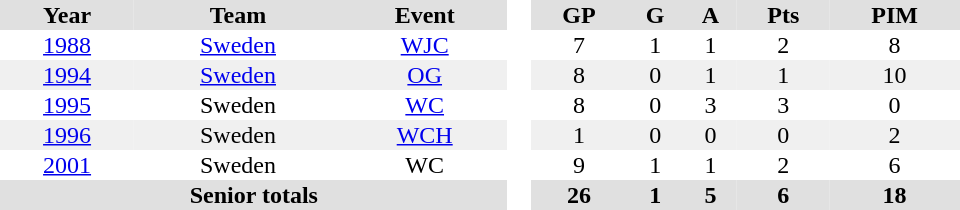<table border="0" cellpadding="1" cellspacing="0" style="text-align:center; width:40em">
<tr ALIGN="center" bgcolor="#e0e0e0">
<th>Year</th>
<th>Team</th>
<th>Event</th>
<th rowspan="99" bgcolor="#ffffff"> </th>
<th>GP</th>
<th>G</th>
<th>A</th>
<th>Pts</th>
<th>PIM</th>
</tr>
<tr>
<td><a href='#'>1988</a></td>
<td><a href='#'>Sweden</a></td>
<td><a href='#'>WJC</a></td>
<td>7</td>
<td>1</td>
<td>1</td>
<td>2</td>
<td>8</td>
</tr>
<tr bgcolor="#f0f0f0">
<td><a href='#'>1994</a></td>
<td><a href='#'>Sweden</a></td>
<td><a href='#'>OG</a></td>
<td>8</td>
<td>0</td>
<td>1</td>
<td>1</td>
<td>10</td>
</tr>
<tr>
<td><a href='#'>1995</a></td>
<td>Sweden</td>
<td><a href='#'>WC</a></td>
<td>8</td>
<td>0</td>
<td>3</td>
<td>3</td>
<td>0</td>
</tr>
<tr bgcolor="#f0f0f0">
<td><a href='#'>1996</a></td>
<td>Sweden</td>
<td><a href='#'>WCH</a></td>
<td>1</td>
<td>0</td>
<td>0</td>
<td>0</td>
<td>2</td>
</tr>
<tr>
<td><a href='#'>2001</a></td>
<td>Sweden</td>
<td>WC</td>
<td>9</td>
<td>1</td>
<td>1</td>
<td>2</td>
<td>6</td>
</tr>
<tr bgcolor="#e0e0e0">
<th colspan=3>Senior totals</th>
<th>26</th>
<th>1</th>
<th>5</th>
<th>6</th>
<th>18</th>
</tr>
</table>
